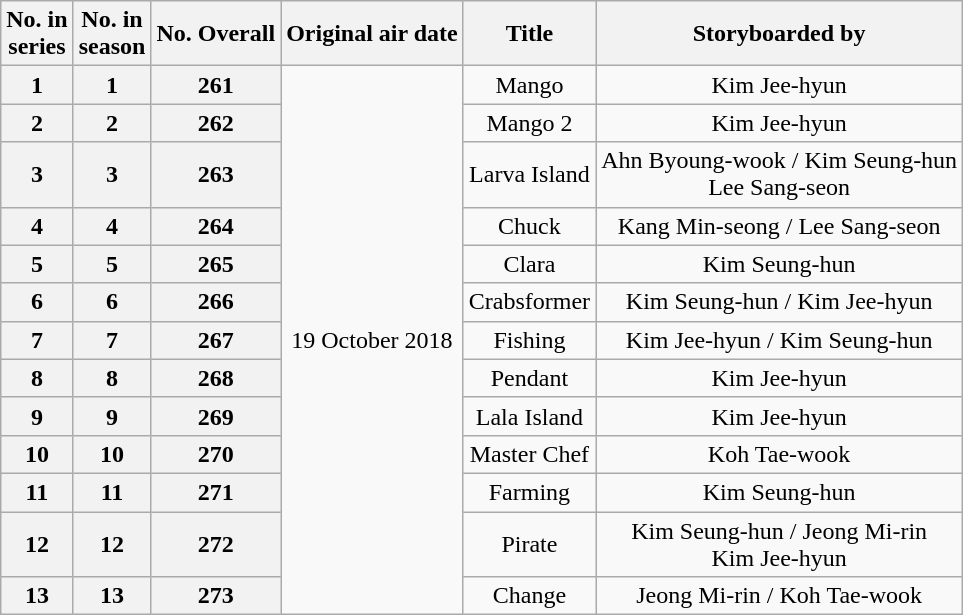<table class="wikitable" style="text-align:center">
<tr>
<th>No. in<br>series</th>
<th>No. in<br>season</th>
<th>No. Overall</th>
<th>Original air date</th>
<th>Title</th>
<th>Storyboarded by</th>
</tr>
<tr>
<th>1</th>
<th>1</th>
<th>261</th>
<td rowspan="13">19 October 2018</td>
<td>Mango</td>
<td>Kim Jee-hyun</td>
</tr>
<tr>
<th>2</th>
<th>2</th>
<th>262</th>
<td>Mango 2</td>
<td>Kim Jee-hyun</td>
</tr>
<tr>
<th>3</th>
<th>3</th>
<th>263</th>
<td>Larva Island</td>
<td>Ahn Byoung-wook / Kim Seung-hun<br>Lee Sang-seon</td>
</tr>
<tr>
<th>4</th>
<th>4</th>
<th>264</th>
<td>Chuck</td>
<td>Kang Min-seong / Lee Sang-seon</td>
</tr>
<tr>
<th>5</th>
<th>5</th>
<th>265</th>
<td>Clara</td>
<td>Kim Seung-hun</td>
</tr>
<tr>
<th>6</th>
<th>6</th>
<th>266</th>
<td>Crabsformer</td>
<td>Kim Seung-hun / Kim Jee-hyun</td>
</tr>
<tr>
<th>7</th>
<th>7</th>
<th>267</th>
<td>Fishing</td>
<td>Kim Jee-hyun / Kim Seung-hun</td>
</tr>
<tr>
<th>8</th>
<th>8</th>
<th>268</th>
<td>Pendant</td>
<td>Kim Jee-hyun</td>
</tr>
<tr>
<th>9</th>
<th>9</th>
<th>269</th>
<td>Lala Island</td>
<td>Kim Jee-hyun</td>
</tr>
<tr>
<th>10</th>
<th>10</th>
<th>270</th>
<td>Master Chef</td>
<td>Koh Tae-wook</td>
</tr>
<tr>
<th>11</th>
<th>11</th>
<th>271</th>
<td>Farming</td>
<td>Kim Seung-hun</td>
</tr>
<tr>
<th>12</th>
<th>12</th>
<th>272</th>
<td>Pirate</td>
<td>Kim Seung-hun / Jeong Mi-rin<br>Kim Jee-hyun</td>
</tr>
<tr>
<th>13</th>
<th>13</th>
<th>273</th>
<td>Change</td>
<td>Jeong Mi-rin / Koh Tae-wook</td>
</tr>
</table>
